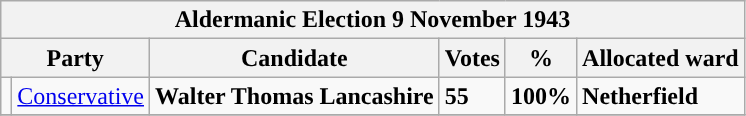<table class="wikitable">
<tr>
<th colspan="6"><strong>Aldermanic Election 9 November 1943</strong></th>
</tr>
<tr>
<th colspan="2">Party</th>
<th>Candidate</th>
<th>Votes</th>
<th>%</th>
<th>Allocated ward</th>
</tr>
<tr>
<td style="background-color:"></td>
<td><a href='#'>Conservative</a></td>
<td><strong>Walter Thomas Lancashire</strong></td>
<td><strong>55</strong></td>
<td><strong>100%</strong></td>
<td><strong>Netherfield</strong></td>
</tr>
<tr>
</tr>
</table>
